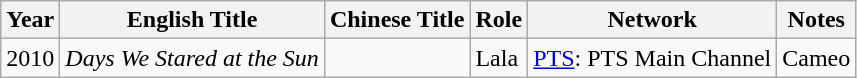<table class="wikitable">
<tr>
<th>Year</th>
<th>English Title</th>
<th>Chinese Title</th>
<th>Role</th>
<th>Network</th>
<th>Notes</th>
</tr>
<tr>
<td>2010</td>
<td><em>Days We Stared at the Sun</em></td>
<td></td>
<td>Lala</td>
<td><a href='#'>PTS</a>: PTS Main Channel</td>
<td>Cameo</td>
</tr>
</table>
